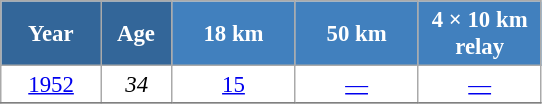<table class="wikitable" style="font-size:95%; text-align:center; border:grey solid 1px; border-collapse:collapse; background:#ffffff;">
<tr>
<th style="background-color:#369; color:white; width:60px;"> Year </th>
<th style="background-color:#369; color:white; width:40px;"> Age </th>
<th style="background-color:#4180be; color:white; width:75px;"> 18 km </th>
<th style="background-color:#4180be; color:white; width:75px;"> 50 km </th>
<th style="background-color:#4180be; color:white; width:75px;"> 4 × 10 km <br> relay </th>
</tr>
<tr>
<td><a href='#'>1952</a></td>
<td><em>34</em></td>
<td><a href='#'>15</a></td>
<td><a href='#'>—</a></td>
<td><a href='#'>—</a></td>
</tr>
<tr>
</tr>
</table>
